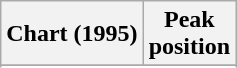<table class="wikitable sortable plainrowheaders" style="text-align:center">
<tr>
<th scope="col">Chart (1995)</th>
<th scope="col">Peak<br>position</th>
</tr>
<tr>
</tr>
<tr>
</tr>
</table>
